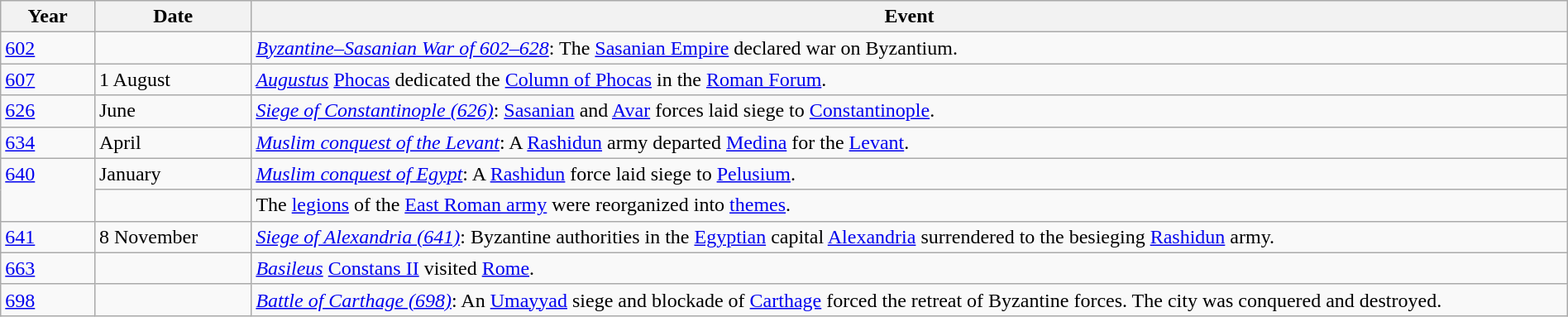<table class="wikitable" width="100%">
<tr>
<th style="width:6%">Year</th>
<th style="width:10%">Date</th>
<th>Event</th>
</tr>
<tr>
<td><a href='#'>602</a></td>
<td></td>
<td><em><a href='#'>Byzantine–Sasanian War of 602–628</a></em>: The <a href='#'>Sasanian Empire</a> declared war on Byzantium.</td>
</tr>
<tr>
<td><a href='#'>607</a></td>
<td>1 August</td>
<td><em><a href='#'>Augustus</a></em> <a href='#'>Phocas</a> dedicated the <a href='#'>Column of Phocas</a> in the <a href='#'>Roman Forum</a>.</td>
</tr>
<tr>
<td><a href='#'>626</a></td>
<td>June</td>
<td><em><a href='#'>Siege of Constantinople (626)</a></em>: <a href='#'>Sasanian</a> and <a href='#'>Avar</a> forces laid siege to <a href='#'>Constantinople</a>.</td>
</tr>
<tr>
<td><a href='#'>634</a></td>
<td>April</td>
<td><em><a href='#'>Muslim conquest of the Levant</a></em>: A <a href='#'>Rashidun</a> army departed <a href='#'>Medina</a> for the <a href='#'>Levant</a>.</td>
</tr>
<tr>
<td rowspan="2" valign="top"><a href='#'>640</a></td>
<td>January</td>
<td><em><a href='#'>Muslim conquest of Egypt</a></em>: A <a href='#'>Rashidun</a> force laid siege to <a href='#'>Pelusium</a>.</td>
</tr>
<tr>
<td></td>
<td>The <a href='#'>legions</a> of the <a href='#'>East Roman army</a> were reorganized into <a href='#'>themes</a>.</td>
</tr>
<tr>
<td><a href='#'>641</a></td>
<td>8 November</td>
<td><em><a href='#'>Siege of Alexandria (641)</a></em>: Byzantine authorities in the <a href='#'>Egyptian</a> capital <a href='#'>Alexandria</a> surrendered to the besieging <a href='#'>Rashidun</a> army.</td>
</tr>
<tr>
<td><a href='#'>663</a></td>
<td></td>
<td><em><a href='#'>Basileus</a></em> <a href='#'>Constans II</a> visited <a href='#'>Rome</a>.</td>
</tr>
<tr>
<td><a href='#'>698</a></td>
<td></td>
<td><em><a href='#'>Battle of Carthage (698)</a></em>: An <a href='#'>Umayyad</a> siege and blockade of <a href='#'>Carthage</a> forced the retreat of Byzantine forces.  The city was conquered and destroyed.</td>
</tr>
</table>
